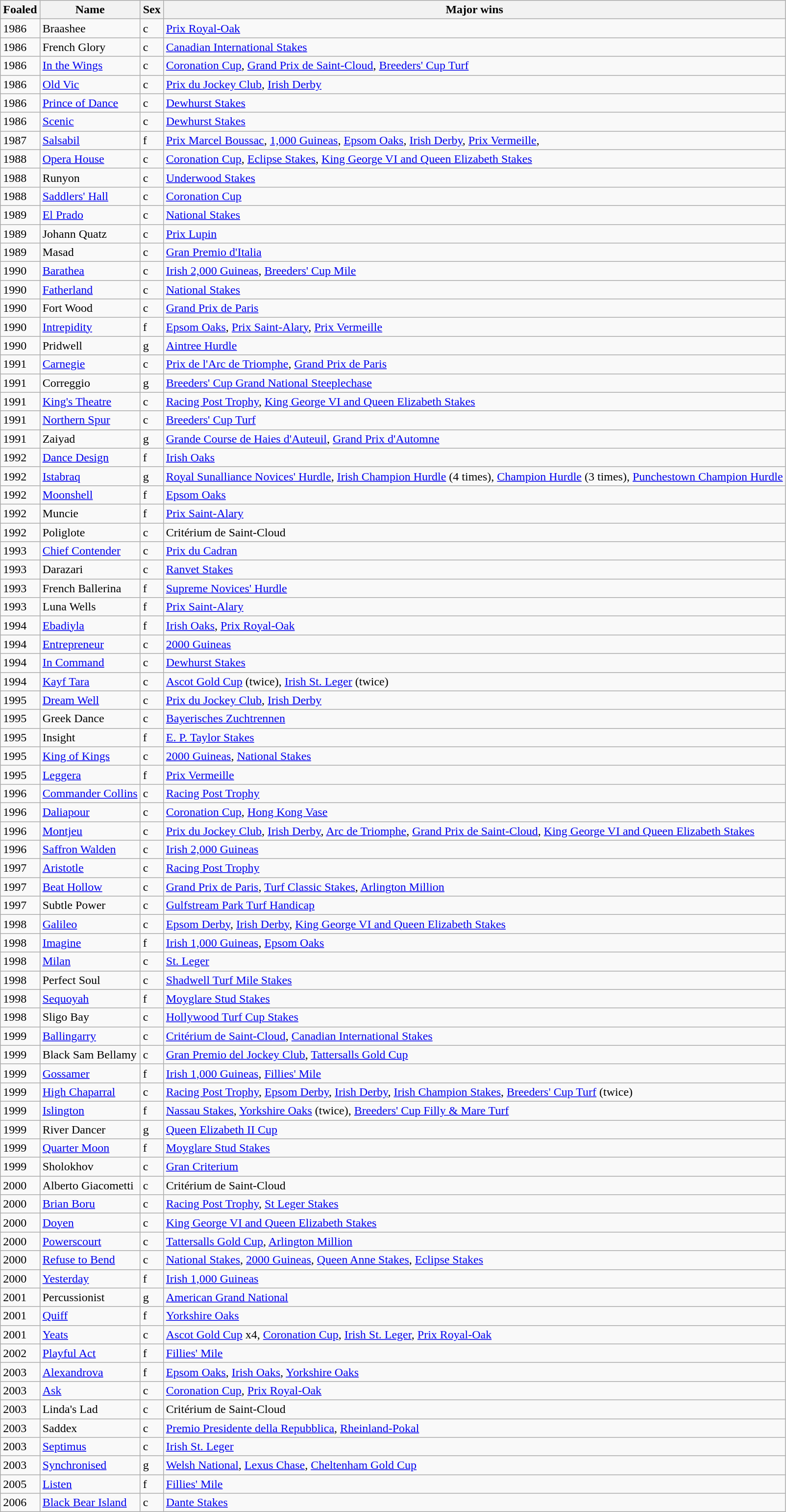<table class = "wikitable sortable" width:90%">
<tr>
<th scope="col"><strong>Foaled</strong></th>
<th scope="col"><strong>Name</strong></th>
<th scope="col"><strong>Sex</strong></th>
<th scope="col"><strong>Major wins</strong></th>
</tr>
<tr>
<td>1986</td>
<td>Braashee</td>
<td>c</td>
<td><a href='#'>Prix Royal-Oak</a></td>
</tr>
<tr>
<td>1986</td>
<td>French Glory</td>
<td>c</td>
<td><a href='#'>Canadian International Stakes</a></td>
</tr>
<tr>
<td>1986</td>
<td><a href='#'>In the Wings</a></td>
<td>c</td>
<td><a href='#'>Coronation Cup</a>, <a href='#'>Grand Prix de Saint-Cloud</a>, <a href='#'>Breeders' Cup Turf</a></td>
</tr>
<tr>
<td>1986</td>
<td><a href='#'>Old Vic</a></td>
<td>c</td>
<td><a href='#'>Prix du Jockey Club</a>, <a href='#'>Irish Derby</a></td>
</tr>
<tr>
<td>1986</td>
<td><a href='#'>Prince of Dance</a></td>
<td>c</td>
<td><a href='#'>Dewhurst Stakes</a></td>
</tr>
<tr>
<td>1986</td>
<td><a href='#'>Scenic</a></td>
<td>c</td>
<td><a href='#'>Dewhurst Stakes</a></td>
</tr>
<tr>
<td>1987</td>
<td><a href='#'>Salsabil</a></td>
<td>f</td>
<td><a href='#'>Prix Marcel Boussac</a>, <a href='#'>1,000 Guineas</a>, <a href='#'>Epsom Oaks</a>, <a href='#'>Irish Derby</a>, <a href='#'>Prix Vermeille</a>,</td>
</tr>
<tr>
<td>1988</td>
<td><a href='#'>Opera House</a></td>
<td>c</td>
<td><a href='#'>Coronation Cup</a>, <a href='#'>Eclipse Stakes</a>, <a href='#'>King George VI and Queen Elizabeth Stakes</a></td>
</tr>
<tr>
<td>1988</td>
<td>Runyon</td>
<td>c</td>
<td><a href='#'>Underwood Stakes</a></td>
</tr>
<tr>
<td>1988</td>
<td><a href='#'>Saddlers' Hall</a></td>
<td>c</td>
<td><a href='#'>Coronation Cup</a></td>
</tr>
<tr>
<td>1989</td>
<td><a href='#'>El Prado</a></td>
<td>c</td>
<td><a href='#'>National Stakes</a></td>
</tr>
<tr>
<td>1989</td>
<td>Johann Quatz</td>
<td>c</td>
<td><a href='#'>Prix Lupin</a></td>
</tr>
<tr>
<td>1989</td>
<td>Masad</td>
<td>c</td>
<td><a href='#'>Gran Premio d'Italia</a></td>
</tr>
<tr>
<td>1990</td>
<td><a href='#'>Barathea</a></td>
<td>c</td>
<td><a href='#'>Irish 2,000 Guineas</a>, <a href='#'>Breeders' Cup Mile</a></td>
</tr>
<tr>
<td>1990</td>
<td><a href='#'>Fatherland</a></td>
<td>c</td>
<td><a href='#'>National Stakes</a></td>
</tr>
<tr>
<td>1990</td>
<td>Fort Wood</td>
<td>c</td>
<td><a href='#'>Grand Prix de Paris</a></td>
</tr>
<tr>
<td>1990</td>
<td><a href='#'>Intrepidity</a></td>
<td>f</td>
<td><a href='#'>Epsom Oaks</a>, <a href='#'>Prix Saint-Alary</a>, <a href='#'>Prix Vermeille</a></td>
</tr>
<tr>
<td>1990</td>
<td>Pridwell</td>
<td>g</td>
<td><a href='#'>Aintree Hurdle</a></td>
</tr>
<tr>
<td>1991</td>
<td><a href='#'>Carnegie</a></td>
<td>c</td>
<td><a href='#'>Prix de l'Arc de Triomphe</a>, <a href='#'>Grand Prix de Paris</a></td>
</tr>
<tr>
<td>1991</td>
<td>Correggio</td>
<td>g</td>
<td><a href='#'>Breeders' Cup Grand National Steeplechase</a></td>
</tr>
<tr>
<td>1991</td>
<td><a href='#'>King's Theatre</a></td>
<td>c</td>
<td><a href='#'>Racing Post Trophy</a>, <a href='#'>King George VI and Queen Elizabeth Stakes</a></td>
</tr>
<tr>
<td>1991</td>
<td><a href='#'>Northern Spur</a></td>
<td>c</td>
<td><a href='#'>Breeders' Cup Turf</a></td>
</tr>
<tr>
<td>1991</td>
<td>Zaiyad</td>
<td>g</td>
<td><a href='#'>Grande Course de Haies d'Auteuil</a>, <a href='#'>Grand Prix d'Automne</a></td>
</tr>
<tr>
<td>1992</td>
<td><a href='#'>Dance Design</a></td>
<td>f</td>
<td><a href='#'>Irish Oaks</a></td>
</tr>
<tr>
<td>1992</td>
<td><a href='#'>Istabraq</a></td>
<td>g</td>
<td><a href='#'>Royal Sunalliance Novices' Hurdle</a>, <a href='#'>Irish Champion Hurdle</a> (4 times), <a href='#'>Champion Hurdle</a> (3 times), <a href='#'>Punchestown Champion Hurdle</a></td>
</tr>
<tr>
<td>1992</td>
<td><a href='#'>Moonshell</a></td>
<td>f</td>
<td><a href='#'>Epsom Oaks</a></td>
</tr>
<tr>
<td>1992</td>
<td>Muncie</td>
<td>f</td>
<td><a href='#'>Prix Saint-Alary</a></td>
</tr>
<tr>
<td>1992</td>
<td>Poliglote</td>
<td>c</td>
<td>Critérium de Saint-Cloud</td>
</tr>
<tr>
<td>1993</td>
<td><a href='#'>Chief Contender</a></td>
<td>c</td>
<td><a href='#'>Prix du Cadran</a></td>
</tr>
<tr>
<td>1993</td>
<td>Darazari</td>
<td>c</td>
<td><a href='#'>Ranvet Stakes</a></td>
</tr>
<tr>
<td>1993</td>
<td>French Ballerina</td>
<td>f</td>
<td><a href='#'>Supreme Novices' Hurdle</a></td>
</tr>
<tr>
<td>1993</td>
<td>Luna Wells</td>
<td>f</td>
<td><a href='#'>Prix Saint-Alary</a></td>
</tr>
<tr>
<td>1994</td>
<td><a href='#'>Ebadiyla</a></td>
<td>f</td>
<td><a href='#'>Irish Oaks</a>, <a href='#'>Prix Royal-Oak</a></td>
</tr>
<tr>
<td>1994</td>
<td><a href='#'>Entrepreneur</a></td>
<td>c</td>
<td><a href='#'>2000 Guineas</a></td>
</tr>
<tr>
<td>1994</td>
<td><a href='#'>In Command</a></td>
<td>c</td>
<td><a href='#'>Dewhurst Stakes</a></td>
</tr>
<tr>
<td>1994</td>
<td><a href='#'>Kayf Tara</a></td>
<td>c</td>
<td><a href='#'>Ascot Gold Cup</a> (twice), <a href='#'>Irish St. Leger</a> (twice)</td>
</tr>
<tr>
<td>1995</td>
<td><a href='#'>Dream Well</a></td>
<td>c</td>
<td><a href='#'>Prix du Jockey Club</a>, <a href='#'>Irish Derby</a></td>
</tr>
<tr>
<td>1995</td>
<td>Greek Dance</td>
<td>c</td>
<td><a href='#'>Bayerisches Zuchtrennen</a></td>
</tr>
<tr>
<td>1995</td>
<td>Insight</td>
<td>f</td>
<td><a href='#'>E. P. Taylor Stakes</a></td>
</tr>
<tr>
<td>1995</td>
<td><a href='#'>King of Kings</a></td>
<td>c</td>
<td><a href='#'>2000 Guineas</a>, <a href='#'>National Stakes</a></td>
</tr>
<tr>
<td>1995</td>
<td><a href='#'>Leggera</a></td>
<td>f</td>
<td><a href='#'>Prix Vermeille</a></td>
</tr>
<tr>
<td>1996</td>
<td><a href='#'>Commander Collins</a></td>
<td>c</td>
<td><a href='#'>Racing Post Trophy</a></td>
</tr>
<tr>
<td>1996</td>
<td><a href='#'>Daliapour</a></td>
<td>c</td>
<td><a href='#'>Coronation Cup</a>, <a href='#'>Hong Kong Vase</a></td>
</tr>
<tr>
<td>1996</td>
<td><a href='#'>Montjeu</a></td>
<td>c</td>
<td><a href='#'>Prix du Jockey Club</a>, <a href='#'>Irish Derby</a>, <a href='#'>Arc de Triomphe</a>, <a href='#'>Grand Prix de Saint-Cloud</a>, <a href='#'>King George VI and Queen Elizabeth Stakes</a></td>
</tr>
<tr>
<td>1996</td>
<td><a href='#'>Saffron Walden</a></td>
<td>c</td>
<td><a href='#'>Irish 2,000 Guineas</a></td>
</tr>
<tr>
<td>1997</td>
<td><a href='#'>Aristotle</a></td>
<td>c</td>
<td><a href='#'>Racing Post Trophy</a></td>
</tr>
<tr>
<td>1997</td>
<td><a href='#'>Beat Hollow</a></td>
<td>c</td>
<td><a href='#'>Grand Prix de Paris</a>, <a href='#'>Turf Classic Stakes</a>, <a href='#'>Arlington Million</a></td>
</tr>
<tr>
<td>1997</td>
<td>Subtle Power</td>
<td>c</td>
<td><a href='#'>Gulfstream Park Turf Handicap</a></td>
</tr>
<tr>
<td>1998</td>
<td><a href='#'>Galileo</a></td>
<td>c</td>
<td><a href='#'>Epsom Derby</a>, <a href='#'>Irish Derby</a>, <a href='#'>King George VI and Queen Elizabeth Stakes</a></td>
</tr>
<tr>
<td>1998</td>
<td><a href='#'>Imagine</a></td>
<td>f</td>
<td><a href='#'>Irish 1,000 Guineas</a>, <a href='#'>Epsom Oaks</a></td>
</tr>
<tr>
<td>1998</td>
<td><a href='#'>Milan</a></td>
<td>c</td>
<td><a href='#'>St. Leger</a></td>
</tr>
<tr>
<td>1998</td>
<td>Perfect Soul</td>
<td>c</td>
<td><a href='#'>Shadwell Turf Mile Stakes</a></td>
</tr>
<tr>
<td>1998</td>
<td><a href='#'>Sequoyah</a></td>
<td>f</td>
<td><a href='#'>Moyglare Stud Stakes</a></td>
</tr>
<tr>
<td>1998</td>
<td>Sligo Bay</td>
<td>c</td>
<td><a href='#'>Hollywood Turf Cup Stakes</a></td>
</tr>
<tr>
<td>1999</td>
<td><a href='#'>Ballingarry</a></td>
<td>c</td>
<td><a href='#'>Critérium de Saint-Cloud</a>, <a href='#'>Canadian International Stakes</a></td>
</tr>
<tr>
<td>1999</td>
<td>Black Sam Bellamy</td>
<td>c</td>
<td><a href='#'>Gran Premio del Jockey Club</a>, <a href='#'>Tattersalls Gold Cup</a></td>
</tr>
<tr>
<td>1999</td>
<td><a href='#'>Gossamer</a></td>
<td>f</td>
<td><a href='#'>Irish 1,000 Guineas</a>, <a href='#'>Fillies' Mile</a></td>
</tr>
<tr>
<td>1999</td>
<td><a href='#'>High Chaparral</a></td>
<td>c</td>
<td><a href='#'>Racing Post Trophy</a>, <a href='#'>Epsom Derby</a>, <a href='#'>Irish Derby</a>, <a href='#'>Irish Champion Stakes</a>, <a href='#'>Breeders' Cup Turf</a> (twice)</td>
</tr>
<tr>
<td>1999</td>
<td><a href='#'>Islington</a></td>
<td>f</td>
<td><a href='#'>Nassau Stakes</a>, <a href='#'>Yorkshire Oaks</a> (twice), <a href='#'>Breeders' Cup Filly & Mare Turf</a></td>
</tr>
<tr>
<td>1999</td>
<td>River Dancer</td>
<td>g</td>
<td><a href='#'>Queen Elizabeth II Cup</a></td>
</tr>
<tr>
<td>1999</td>
<td><a href='#'>Quarter Moon</a></td>
<td>f</td>
<td><a href='#'>Moyglare Stud Stakes</a></td>
</tr>
<tr>
<td>1999</td>
<td>Sholokhov</td>
<td>c</td>
<td><a href='#'>Gran Criterium</a></td>
</tr>
<tr>
<td>2000</td>
<td>Alberto Giacometti</td>
<td>c</td>
<td>Critérium de Saint-Cloud</td>
</tr>
<tr>
<td>2000</td>
<td><a href='#'>Brian Boru</a></td>
<td>c</td>
<td><a href='#'>Racing Post Trophy</a>, <a href='#'>St Leger Stakes</a></td>
</tr>
<tr>
<td>2000</td>
<td><a href='#'>Doyen</a></td>
<td>c</td>
<td><a href='#'>King George VI and Queen Elizabeth Stakes</a></td>
</tr>
<tr>
<td>2000</td>
<td><a href='#'>Powerscourt</a></td>
<td>c</td>
<td><a href='#'>Tattersalls Gold Cup</a>, <a href='#'>Arlington Million</a></td>
</tr>
<tr>
<td>2000</td>
<td><a href='#'>Refuse to Bend</a></td>
<td>c</td>
<td><a href='#'>National Stakes</a>, <a href='#'>2000 Guineas</a>, <a href='#'>Queen Anne Stakes</a>, <a href='#'>Eclipse Stakes</a></td>
</tr>
<tr>
<td>2000</td>
<td><a href='#'>Yesterday</a></td>
<td>f</td>
<td><a href='#'>Irish 1,000 Guineas</a></td>
</tr>
<tr>
<td>2001</td>
<td>Percussionist</td>
<td>g</td>
<td><a href='#'>American Grand National</a></td>
</tr>
<tr>
<td>2001</td>
<td><a href='#'>Quiff</a></td>
<td>f</td>
<td><a href='#'>Yorkshire Oaks</a></td>
</tr>
<tr>
<td>2001</td>
<td><a href='#'>Yeats</a></td>
<td>c</td>
<td><a href='#'>Ascot Gold Cup</a> x4, <a href='#'>Coronation Cup</a>, <a href='#'>Irish St. Leger</a>, <a href='#'>Prix Royal-Oak</a></td>
</tr>
<tr>
<td>2002</td>
<td><a href='#'>Playful Act</a></td>
<td>f</td>
<td><a href='#'>Fillies' Mile</a></td>
</tr>
<tr>
<td>2003</td>
<td><a href='#'>Alexandrova</a></td>
<td>f</td>
<td><a href='#'>Epsom Oaks</a>, <a href='#'>Irish Oaks</a>, <a href='#'>Yorkshire Oaks</a></td>
</tr>
<tr>
<td>2003</td>
<td><a href='#'>Ask</a></td>
<td>c</td>
<td><a href='#'>Coronation Cup</a>, <a href='#'>Prix Royal-Oak</a></td>
</tr>
<tr>
<td>2003</td>
<td>Linda's Lad</td>
<td>c</td>
<td>Critérium de Saint-Cloud</td>
</tr>
<tr>
<td>2003</td>
<td>Saddex</td>
<td>c</td>
<td><a href='#'>Premio Presidente della Repubblica</a>, <a href='#'>Rheinland-Pokal</a></td>
</tr>
<tr>
<td>2003</td>
<td><a href='#'>Septimus</a></td>
<td>c</td>
<td><a href='#'>Irish St. Leger</a></td>
</tr>
<tr>
<td>2003</td>
<td><a href='#'>Synchronised</a></td>
<td>g</td>
<td><a href='#'>Welsh National</a>, <a href='#'>Lexus Chase</a>, <a href='#'>Cheltenham Gold Cup</a></td>
</tr>
<tr>
<td>2005</td>
<td><a href='#'>Listen</a></td>
<td>f</td>
<td><a href='#'>Fillies' Mile</a></td>
</tr>
<tr>
<td>2006</td>
<td><a href='#'>Black Bear Island</a></td>
<td>c</td>
<td><a href='#'>Dante Stakes</a></td>
</tr>
</table>
